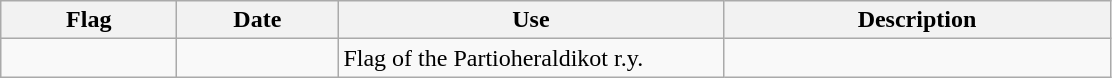<table class="wikitable">
<tr>
<th style="width:110px;">Flag</th>
<th style="width:100px;">Date</th>
<th style="width:250px;">Use</th>
<th style="width:250px;">Description</th>
</tr>
<tr>
<td></td>
<td></td>
<td>Flag of the Partioheraldikot r.y.</td>
<td></td>
</tr>
</table>
